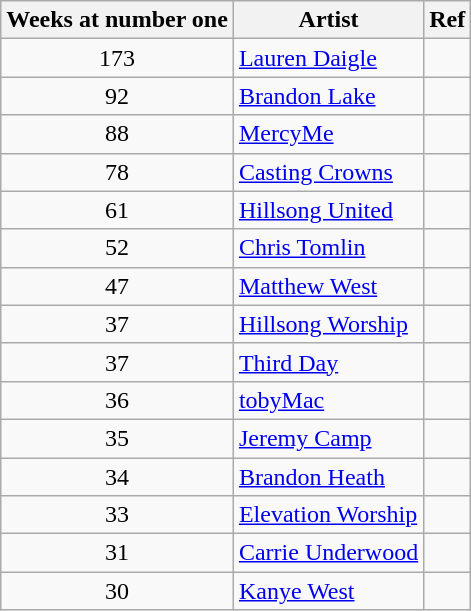<table class="wikitable">
<tr>
<th>Weeks at number one</th>
<th>Artist</th>
<th>Ref</th>
</tr>
<tr>
<td style="text-align:center;">173</td>
<td><a href='#'>Lauren Daigle</a></td>
<td></td>
</tr>
<tr>
<td style="text-align:center;">92</td>
<td><a href='#'>Brandon Lake</a></td>
<td></td>
</tr>
<tr>
<td style="text-align:center;">88</td>
<td><a href='#'>MercyMe</a></td>
<td></td>
</tr>
<tr>
<td style="text-align:center;">78</td>
<td><a href='#'>Casting Crowns</a></td>
<td></td>
</tr>
<tr>
<td style="text-align:center;">61</td>
<td><a href='#'>Hillsong United</a></td>
<td></td>
</tr>
<tr>
<td style="text-align:center;">52</td>
<td><a href='#'>Chris Tomlin</a></td>
<td></td>
</tr>
<tr>
<td style="text-align:center;">47</td>
<td><a href='#'>Matthew West</a></td>
<td></td>
</tr>
<tr>
<td style="text-align:center;">37</td>
<td><a href='#'>Hillsong Worship</a></td>
<td></td>
</tr>
<tr>
<td style="text-align:center;">37</td>
<td><a href='#'>Third Day</a></td>
<td></td>
</tr>
<tr>
<td style="text-align:center;">36</td>
<td><a href='#'>tobyMac</a></td>
<td></td>
</tr>
<tr>
<td style="text-align:center;">35</td>
<td><a href='#'>Jeremy Camp</a></td>
<td></td>
</tr>
<tr>
<td style="text-align:center;">34</td>
<td><a href='#'>Brandon Heath</a></td>
<td></td>
</tr>
<tr>
<td style="text-align:center;">33</td>
<td><a href='#'>Elevation Worship</a></td>
<td></td>
</tr>
<tr>
<td style="text-align:center;">31</td>
<td><a href='#'>Carrie Underwood</a></td>
<td></td>
</tr>
<tr>
<td style="text-align:center;">30</td>
<td><a href='#'>Kanye West</a></td>
<td><br></td>
</tr>
</table>
